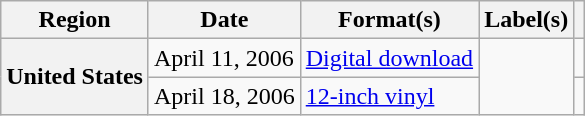<table class="wikitable plainrowheaders">
<tr>
<th scope="col">Region</th>
<th scope="col">Date</th>
<th scope="col">Format(s)</th>
<th scope="col">Label(s)</th>
<th scope="col"></th>
</tr>
<tr>
<th scope="row" rowspan="2">United States</th>
<td>April 11, 2006</td>
<td><a href='#'>Digital download</a></td>
<td rowspan="2"></td>
<td></td>
</tr>
<tr>
<td>April 18, 2006</td>
<td><a href='#'>12-inch vinyl</a></td>
<td></td>
</tr>
</table>
